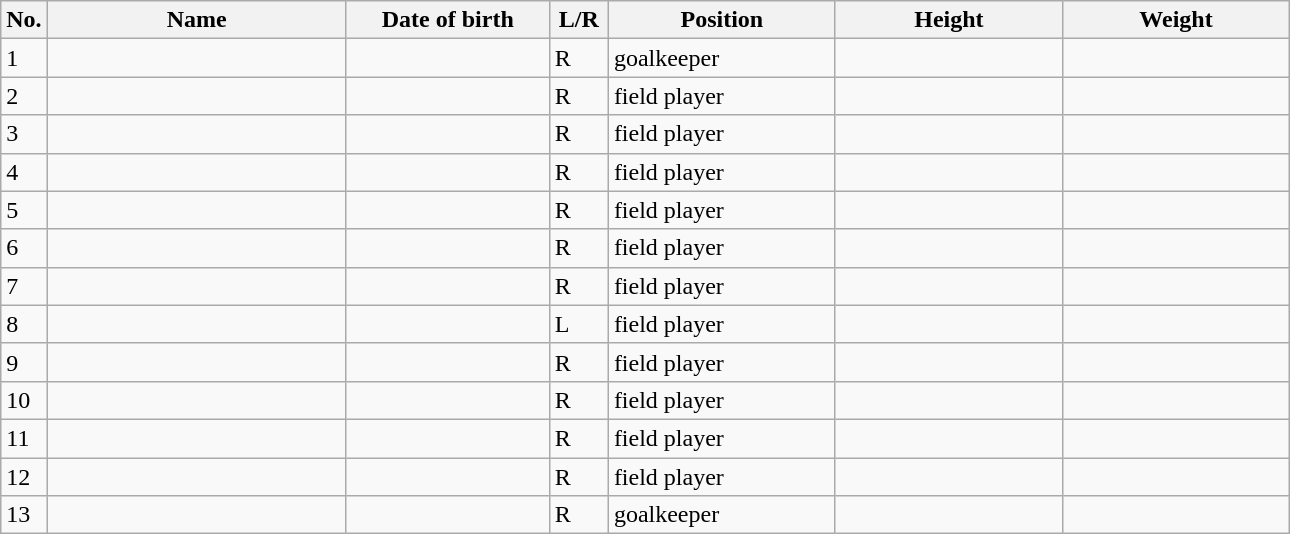<table class=wikitable sortable style=font-size:100%; text-align:center;>
<tr>
<th>No.</th>
<th style=width:12em>Name</th>
<th style=width:8em>Date of birth</th>
<th style=width:2em>L/R</th>
<th style=width:9em>Position</th>
<th style=width:9em>Height</th>
<th style=width:9em>Weight</th>
</tr>
<tr>
<td>1</td>
<td align=left></td>
<td></td>
<td>R</td>
<td>goalkeeper</td>
<td></td>
<td></td>
</tr>
<tr>
<td>2</td>
<td align=left></td>
<td></td>
<td>R</td>
<td>field player</td>
<td></td>
<td></td>
</tr>
<tr>
<td>3</td>
<td align=left></td>
<td></td>
<td>R</td>
<td>field player</td>
<td></td>
<td></td>
</tr>
<tr>
<td>4</td>
<td align=left></td>
<td></td>
<td>R</td>
<td>field player</td>
<td></td>
<td></td>
</tr>
<tr>
<td>5</td>
<td align=left></td>
<td></td>
<td>R</td>
<td>field player</td>
<td></td>
<td></td>
</tr>
<tr>
<td>6</td>
<td align=left></td>
<td></td>
<td>R</td>
<td>field player</td>
<td></td>
<td></td>
</tr>
<tr>
<td>7</td>
<td align=left></td>
<td></td>
<td>R</td>
<td>field player</td>
<td></td>
<td></td>
</tr>
<tr>
<td>8</td>
<td align=left></td>
<td></td>
<td>L</td>
<td>field player</td>
<td></td>
<td></td>
</tr>
<tr>
<td>9</td>
<td align=left></td>
<td></td>
<td>R</td>
<td>field player</td>
<td></td>
<td></td>
</tr>
<tr>
<td>10</td>
<td align=left></td>
<td></td>
<td>R</td>
<td>field player</td>
<td></td>
<td></td>
</tr>
<tr>
<td>11</td>
<td align=left></td>
<td></td>
<td>R</td>
<td>field player</td>
<td></td>
<td></td>
</tr>
<tr>
<td>12</td>
<td align=left></td>
<td></td>
<td>R</td>
<td>field player</td>
<td></td>
<td></td>
</tr>
<tr>
<td>13</td>
<td align=left></td>
<td></td>
<td>R</td>
<td>goalkeeper</td>
<td></td>
<td></td>
</tr>
</table>
